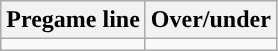<table class="wikitable">
<tr align="center">
<th>Pregame line</th>
<th>Over/under</th>
</tr>
<tr align="center">
<td></td>
<td></td>
</tr>
</table>
